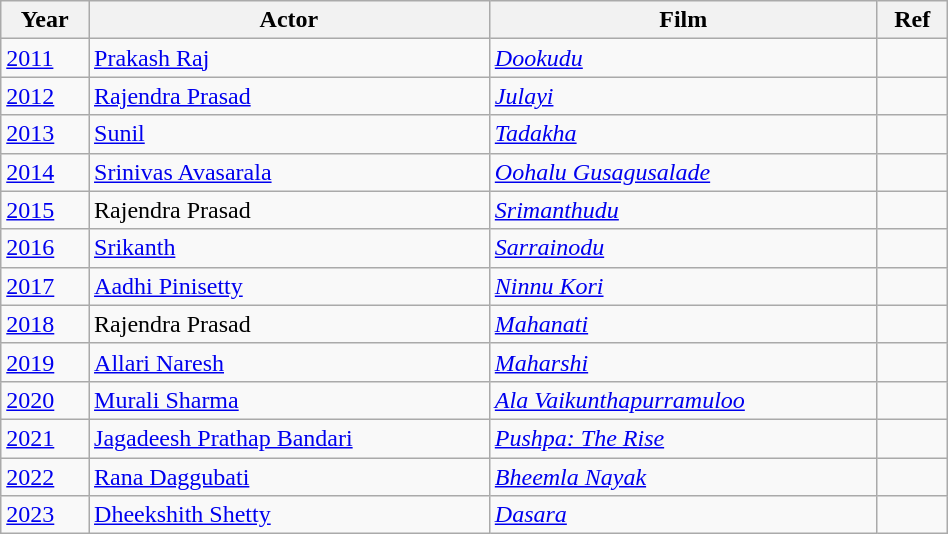<table class="wikitable sortable" style="width:50%;">
<tr>
<th>Year</th>
<th>Actor</th>
<th>Film</th>
<th>Ref</th>
</tr>
<tr>
<td><a href='#'>2011</a></td>
<td><a href='#'>Prakash Raj</a></td>
<td><em><a href='#'>Dookudu</a></em></td>
<td></td>
</tr>
<tr>
<td><a href='#'>2012</a></td>
<td><a href='#'>Rajendra Prasad</a></td>
<td><em><a href='#'>Julayi</a></em></td>
<td></td>
</tr>
<tr>
<td><a href='#'>2013</a></td>
<td><a href='#'>Sunil</a></td>
<td><em><a href='#'>Tadakha</a></em></td>
<td></td>
</tr>
<tr>
<td><a href='#'>2014</a></td>
<td><a href='#'>Srinivas Avasarala</a></td>
<td><em><a href='#'>Oohalu Gusagusalade</a></em></td>
<td></td>
</tr>
<tr>
<td><a href='#'>2015</a></td>
<td>Rajendra Prasad</td>
<td><em><a href='#'>Srimanthudu</a></em></td>
<td></td>
</tr>
<tr>
<td><a href='#'>2016</a></td>
<td><a href='#'>Srikanth</a></td>
<td><em><a href='#'>Sarrainodu</a></em></td>
<td></td>
</tr>
<tr>
<td><a href='#'>2017</a></td>
<td><a href='#'>Aadhi Pinisetty</a></td>
<td><em><a href='#'>Ninnu Kori</a></em></td>
<td></td>
</tr>
<tr>
<td><a href='#'>2018</a></td>
<td>Rajendra Prasad</td>
<td><em><a href='#'>Mahanati</a></em></td>
<td></td>
</tr>
<tr>
<td><a href='#'>2019</a></td>
<td><a href='#'>Allari Naresh</a></td>
<td><a href='#'><em>Maharshi</em></a></td>
<td></td>
</tr>
<tr>
<td><a href='#'>2020</a></td>
<td><a href='#'>Murali Sharma</a></td>
<td><em><a href='#'>Ala Vaikunthapurramuloo</a></em></td>
<td></td>
</tr>
<tr>
<td><a href='#'>2021</a></td>
<td><a href='#'>Jagadeesh Prathap Bandari</a></td>
<td><em><a href='#'>Pushpa: The Rise</a></em></td>
<td></td>
</tr>
<tr>
<td><a href='#'>2022</a></td>
<td><a href='#'>Rana Daggubati</a></td>
<td><em><a href='#'>Bheemla Nayak</a></em></td>
<td></td>
</tr>
<tr>
<td><a href='#'>2023</a></td>
<td><a href='#'>Dheekshith Shetty</a></td>
<td><em><a href='#'>Dasara</a></em></td>
<td></td>
</tr>
</table>
